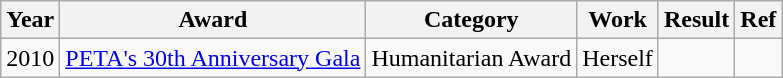<table class="wikitable">
<tr>
<th>Year</th>
<th>Award</th>
<th>Category</th>
<th>Work</th>
<th>Result</th>
<th>Ref</th>
</tr>
<tr>
<td>2010</td>
<td><a href='#'>PETA's 30th Anniversary Gala</a></td>
<td>Humanitarian Award</td>
<td>Herself</td>
<td></td>
<td></td>
</tr>
</table>
